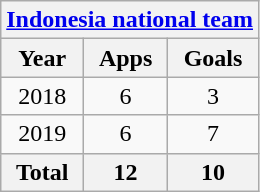<table class="wikitable" style="text-align:center">
<tr>
<th colspan=3><a href='#'>Indonesia national team</a></th>
</tr>
<tr>
<th>Year</th>
<th>Apps</th>
<th>Goals</th>
</tr>
<tr>
<td>2018</td>
<td>6</td>
<td>3</td>
</tr>
<tr>
<td>2019</td>
<td>6</td>
<td>7</td>
</tr>
<tr>
<th>Total</th>
<th>12</th>
<th>10</th>
</tr>
</table>
